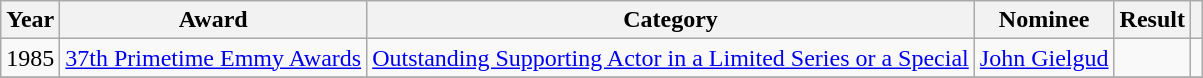<table class="wikitable plainrowheaders" style="text-align:center;">
<tr>
<th>Year</th>
<th>Award</th>
<th>Category</th>
<th>Nominee</th>
<th>Result</th>
<th></th>
</tr>
<tr>
<td>1985</td>
<td><a href='#'>37th Primetime Emmy Awards</a></td>
<td><a href='#'>Outstanding Supporting Actor in a Limited Series or a Special</a></td>
<td><a href='#'>John Gielgud</a></td>
<td></td>
<td></td>
</tr>
<tr>
</tr>
</table>
